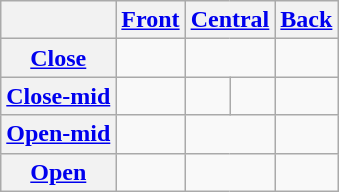<table class="wikitable" style="text-align:center">
<tr>
<th></th>
<th><a href='#'>Front</a></th>
<th colspan="2"><a href='#'>Central</a></th>
<th><a href='#'>Back</a></th>
</tr>
<tr>
<th><a href='#'>Close</a></th>
<td> </td>
<td colspan="2"></td>
<td> </td>
</tr>
<tr>
<th><a href='#'>Close-mid</a></th>
<td></td>
<td> </td>
<td> </td>
<td></td>
</tr>
<tr>
<th><a href='#'>Open-mid</a></th>
<td> </td>
<td colspan="2"></td>
<td> </td>
</tr>
<tr>
<th><a href='#'>Open</a></th>
<td></td>
<td colspan="2"> </td>
<td></td>
</tr>
</table>
